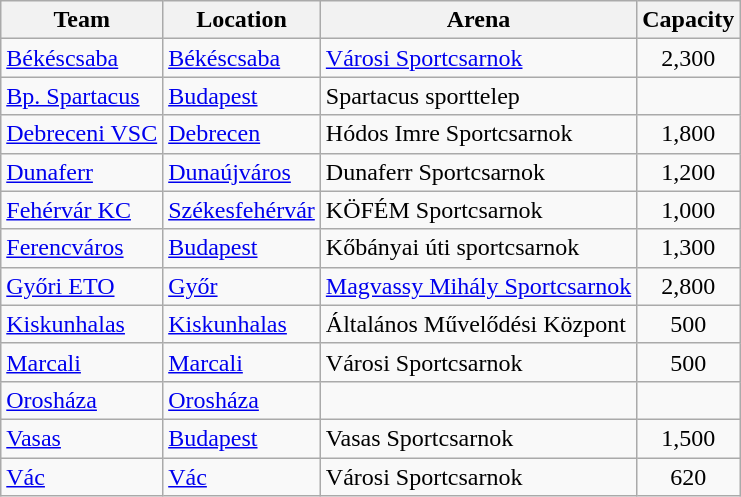<table class="wikitable sortable" style="text-align: left;">
<tr>
<th>Team</th>
<th>Location</th>
<th>Arena</th>
<th>Capacity</th>
</tr>
<tr>
<td><a href='#'>Békéscsaba</a></td>
<td><a href='#'>Békéscsaba</a></td>
<td><a href='#'>Városi Sportcsarnok</a></td>
<td align="center">2,300</td>
</tr>
<tr>
<td><a href='#'>Bp. Spartacus</a></td>
<td><a href='#'>Budapest</a></td>
<td>Spartacus sporttelep</td>
<td align="center"></td>
</tr>
<tr>
<td><a href='#'>Debreceni VSC</a></td>
<td><a href='#'>Debrecen</a></td>
<td>Hódos Imre Sportcsarnok</td>
<td align="center">1,800</td>
</tr>
<tr>
<td><a href='#'>Dunaferr</a></td>
<td><a href='#'>Dunaújváros</a></td>
<td>Dunaferr Sportcsarnok</td>
<td align="center">1,200</td>
</tr>
<tr>
<td><a href='#'>Fehérvár KC</a></td>
<td><a href='#'>Székesfehérvár</a></td>
<td>KÖFÉM Sportcsarnok</td>
<td align="center">1,000</td>
</tr>
<tr>
<td><a href='#'>Ferencváros</a></td>
<td><a href='#'>Budapest</a></td>
<td>Kőbányai úti sportcsarnok</td>
<td align="center">1,300</td>
</tr>
<tr>
<td><a href='#'>Győri ETO</a></td>
<td><a href='#'>Győr</a></td>
<td><a href='#'>Magvassy Mihály Sportcsarnok</a></td>
<td align="center">2,800</td>
</tr>
<tr>
<td><a href='#'>Kiskunhalas</a></td>
<td><a href='#'>Kiskunhalas</a></td>
<td>Általános Művelődési Központ</td>
<td align="center">500</td>
</tr>
<tr>
<td><a href='#'>Marcali</a></td>
<td><a href='#'>Marcali</a></td>
<td>Városi Sportcsarnok</td>
<td align="center">500</td>
</tr>
<tr>
<td><a href='#'>Orosháza</a></td>
<td><a href='#'>Orosháza</a></td>
<td></td>
<td align="center"></td>
</tr>
<tr>
<td><a href='#'>Vasas</a></td>
<td><a href='#'>Budapest</a></td>
<td>Vasas Sportcsarnok</td>
<td align="center">1,500</td>
</tr>
<tr>
<td><a href='#'>Vác</a></td>
<td><a href='#'>Vác</a></td>
<td>Városi Sportcsarnok</td>
<td align="center">620</td>
</tr>
</table>
